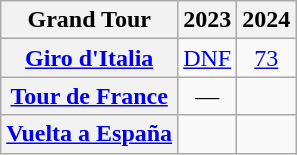<table class="wikitable plainrowheaders">
<tr>
<th>Grand Tour</th>
<th scope="col">2023</th>
<th>2024</th>
</tr>
<tr style="text-align:center;">
<th scope="row"> <a href='#'>Giro d'Italia</a></th>
<td style="text-align:center;"><a href='#'>DNF</a></td>
<td><a href='#'>73</a></td>
</tr>
<tr style="text-align:center;">
<th scope="row"> <a href='#'>Tour de France</a></th>
<td>—</td>
<td></td>
</tr>
<tr style="text-align:center;">
<th scope="row"> <a href='#'>Vuelta a España</a></th>
<td></td>
<td></td>
</tr>
</table>
